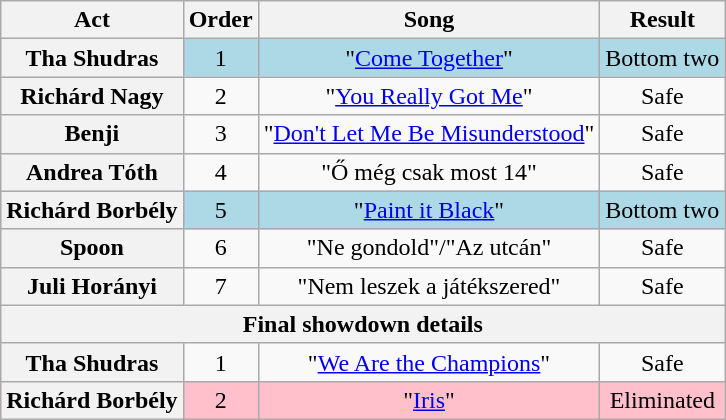<table class="wikitable" style="text-align:center;">
<tr>
<th scope="col">Act</th>
<th scope="col">Order</th>
<th scope="col">Song</th>
<th scope="col">Result</th>
</tr>
<tr bgcolor="lightblue">
<th scope="row">Tha Shudras</th>
<td>1</td>
<td>"<a href='#'>Come Together</a>"</td>
<td>Bottom two</td>
</tr>
<tr>
<th scope="row">Richárd Nagy</th>
<td>2</td>
<td>"<a href='#'>You Really Got Me</a>"</td>
<td>Safe</td>
</tr>
<tr>
<th scope="row">Benji</th>
<td>3</td>
<td>"<a href='#'>Don't Let Me Be Misunderstood</a>"</td>
<td>Safe</td>
</tr>
<tr>
<th scope="row">Andrea Tóth</th>
<td>4</td>
<td>"Ő még csak most 14"</td>
<td>Safe</td>
</tr>
<tr bgcolor="lightblue">
<th scope="row">Richárd Borbély</th>
<td>5</td>
<td>"<a href='#'>Paint it Black</a>"</td>
<td>Bottom two</td>
</tr>
<tr>
<th scope="row">Spoon</th>
<td>6</td>
<td>"Ne gondold"/"Az utcán"</td>
<td>Safe</td>
</tr>
<tr>
<th scope="row">Juli Horányi</th>
<td>7</td>
<td>"Nem leszek a játékszered"</td>
<td>Safe</td>
</tr>
<tr>
<th scope="col" colspan="6">Final showdown details</th>
</tr>
<tr>
<th scope="row">Tha Shudras</th>
<td>1</td>
<td>"<a href='#'>We Are the Champions</a>"</td>
<td>Safe</td>
</tr>
<tr bgcolor="pink">
<th scope="row">Richárd Borbély</th>
<td>2</td>
<td>"<a href='#'>Iris</a>"</td>
<td>Eliminated</td>
</tr>
</table>
